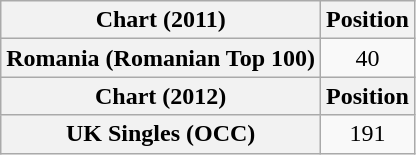<table class="wikitable plainrowheaders" style="text-align:center">
<tr>
<th scope="col">Chart (2011)</th>
<th scope="col">Position</th>
</tr>
<tr>
<th scope="row">Romania (Romanian Top 100)</th>
<td>40</td>
</tr>
<tr>
<th scope="col">Chart (2012)</th>
<th scope="col">Position</th>
</tr>
<tr>
<th scope="row">UK Singles (OCC)</th>
<td>191</td>
</tr>
</table>
